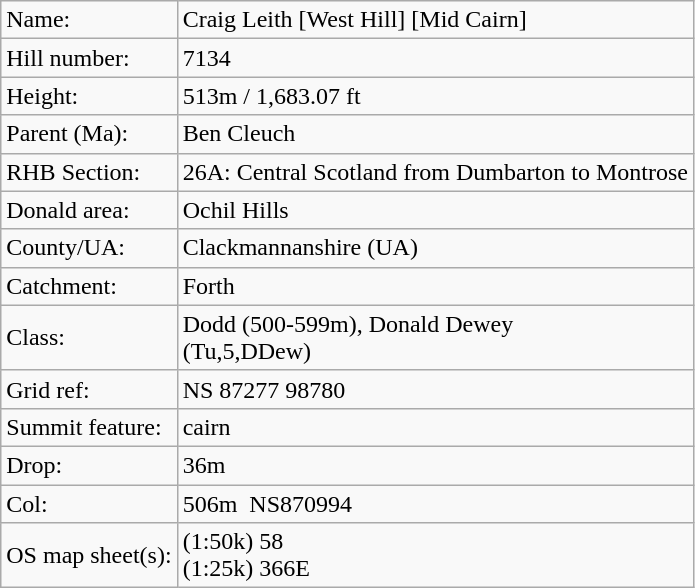<table class="wikitable">
<tr>
<td>Name:</td>
<td>Craig Leith [West Hill] [Mid Cairn]</td>
</tr>
<tr>
<td>Hill number:</td>
<td>7134</td>
</tr>
<tr>
<td>Height:</td>
<td>513m / 1,683.07 ft</td>
</tr>
<tr>
<td>Parent (Ma):</td>
<td>Ben Cleuch</td>
</tr>
<tr>
<td>RHB Section:</td>
<td>26A: Central Scotland from Dumbarton to Montrose</td>
</tr>
<tr>
<td>Donald area:</td>
<td>Ochil Hills</td>
</tr>
<tr>
<td>County/UA:</td>
<td>Clackmannanshire (UA)</td>
</tr>
<tr>
<td>Catchment:</td>
<td>Forth</td>
</tr>
<tr>
<td>Class:</td>
<td>Dodd (500-599m), Donald Dewey<br>(Tu,5,DDew)</td>
</tr>
<tr>
<td>Grid ref:</td>
<td>NS 87277 98780</td>
</tr>
<tr>
<td>Summit feature:</td>
<td>cairn</td>
</tr>
<tr>
<td>Drop:</td>
<td>36m</td>
</tr>
<tr>
<td>Col:</td>
<td>506m  NS870994  </td>
</tr>
<tr>
<td>OS map sheet(s):</td>
<td>(1:50k) 58<br>(1:25k) 366E</td>
</tr>
</table>
